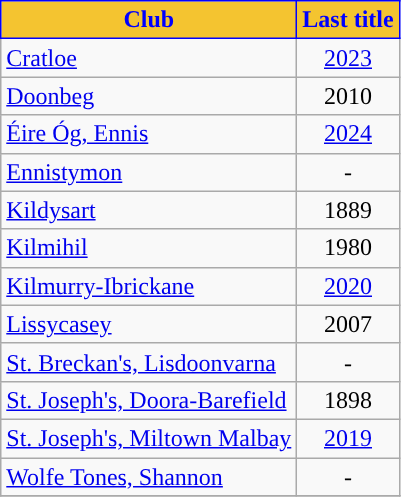<table class="wikitable">
<tr>
<th style="background:#F4C430;color:blue;border:1px solid blue">Club</th>
<th style="background:#F4C430;color:blue;border:1px solid blue">Last title</th>
</tr>
<tr>
<td> <a href='#'>Cratloe</a></td>
<td align="center"><a href='#'>2023</a></td>
</tr>
<tr>
<td> <a href='#'>Doonbeg</a></td>
<td align="center">2010</td>
</tr>
<tr>
<td> <a href='#'>Éire Óg, Ennis</a></td>
<td align="center"><a href='#'>2024</a></td>
</tr>
<tr>
<td> <a href='#'>Ennistymon</a></td>
<td align="center">-</td>
</tr>
<tr>
<td> <a href='#'>Kildysart</a></td>
<td align="center">1889</td>
</tr>
<tr>
<td> <a href='#'>Kilmihil</a></td>
<td align="center">1980</td>
</tr>
<tr>
<td> <a href='#'>Kilmurry-Ibrickane</a></td>
<td align="center"><a href='#'>2020</a></td>
</tr>
<tr>
<td> <a href='#'>Lissycasey</a></td>
<td align="center">2007</td>
</tr>
<tr>
<td> <a href='#'>St. Breckan's, Lisdoonvarna</a></td>
<td align="center">-</td>
</tr>
<tr>
<td> <a href='#'>St. Joseph's, Doora-Barefield</a></td>
<td align="center">1898</td>
</tr>
<tr>
<td> <a href='#'>St. Joseph's, Miltown Malbay</a></td>
<td align="center"><a href='#'>2019</a></td>
</tr>
<tr>
<td> <a href='#'>Wolfe Tones, Shannon</a></td>
<td align="center">-</td>
</tr>
<tr>
</tr>
</table>
